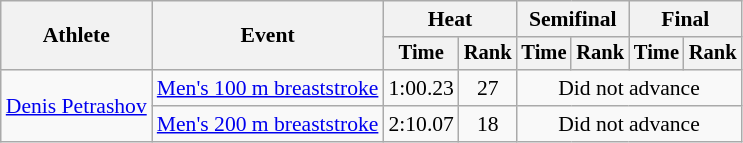<table class=wikitable style="font-size:90%">
<tr>
<th rowspan="2">Athlete</th>
<th rowspan="2">Event</th>
<th colspan="2">Heat</th>
<th colspan="2">Semifinal</th>
<th colspan="2">Final</th>
</tr>
<tr style="font-size:95%">
<th>Time</th>
<th>Rank</th>
<th>Time</th>
<th>Rank</th>
<th>Time</th>
<th>Rank</th>
</tr>
<tr align=center>
<td align=left rowspan=2><a href='#'>Denis Petrashov</a></td>
<td align=left><a href='#'>Men's 100 m breaststroke</a></td>
<td>1:00.23</td>
<td>27</td>
<td colspan="4">Did not advance</td>
</tr>
<tr align=center>
<td align=left><a href='#'>Men's 200 m breaststroke</a></td>
<td>2:10.07</td>
<td>18</td>
<td colspan="4">Did not advance</td>
</tr>
</table>
